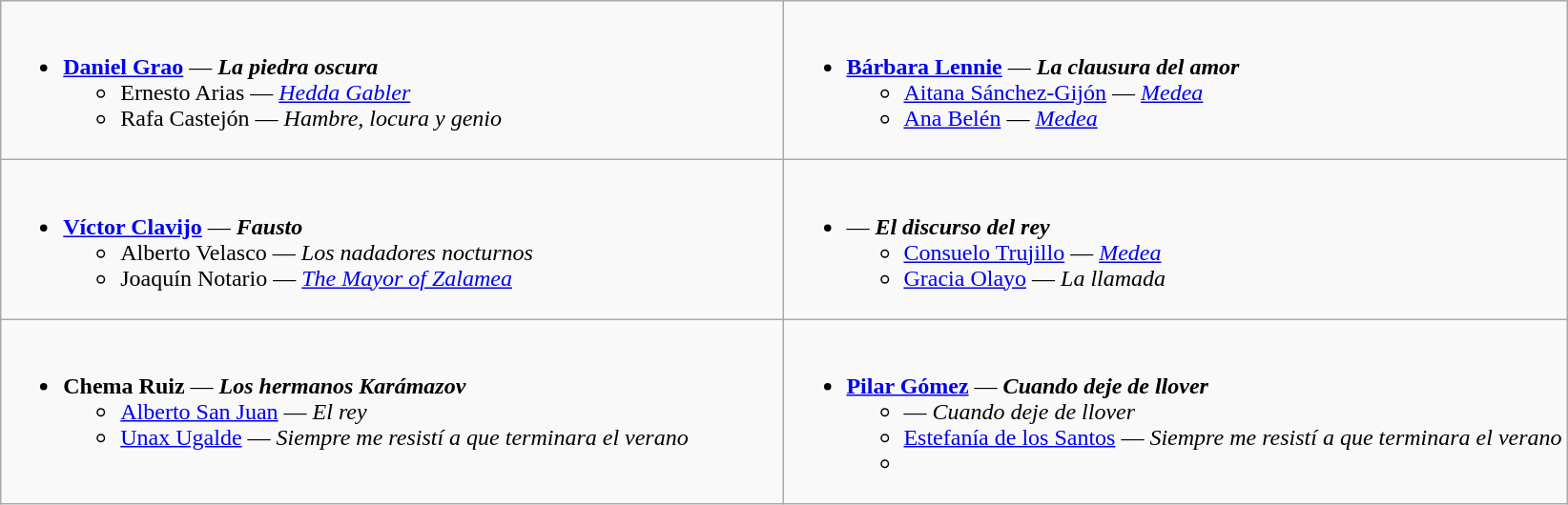<table class=wikitable>
<tr>
<td style="vertical-align:top;" width="50%"><br><ul><li><strong><a href='#'>Daniel Grao</a></strong> — <strong><em>La piedra oscura</em></strong><ul><li>Ernesto Arias — <em><a href='#'>Hedda Gabler</a></em></li><li>Rafa Castejón — <em>Hambre, locura y genio</em></li></ul></li></ul></td>
<td style="vertical-align:top;" width="50%"><br><ul><li><strong><a href='#'>Bárbara Lennie</a></strong> — <strong><em>La clausura del amor</em></strong><ul><li><a href='#'>Aitana Sánchez-Gijón</a> — <em><a href='#'>Medea</a></em></li><li><a href='#'>Ana Belén</a> — <em><a href='#'>Medea</a></em></li></ul></li></ul></td>
</tr>
<tr>
<td style="vertical-align:top;" width="50%"><br><ul><li><strong><a href='#'>Víctor Clavijo</a></strong> — <strong><em>Fausto</em></strong><ul><li>Alberto Velasco — <em>Los nadadores nocturnos</em></li><li>Joaquín Notario — <em><a href='#'>The Mayor of Zalamea</a></em></li></ul></li></ul></td>
<td style="vertical-align:top;" width="50%"><br><ul><li><strong></strong> — <strong><em>El discurso del rey</em></strong><ul><li><a href='#'>Consuelo Trujillo</a> — <em><a href='#'>Medea</a></em></li><li><a href='#'>Gracia Olayo</a> — <em>La llamada</em></li></ul></li></ul></td>
</tr>
<tr>
<td style="vertical-align:top;" width="50%"><br><ul><li><strong>Chema Ruiz</strong> — <strong><em>Los hermanos Karámazov</em></strong><ul><li><a href='#'>Alberto San Juan</a> — <em>El rey</em></li><li><a href='#'>Unax Ugalde</a> — <em>Siempre me resistí a que terminara el verano</em></li></ul></li></ul></td>
<td style="vertical-align:top;" width="50%"><br><ul><li><strong><a href='#'>Pilar Gómez</a></strong> — <strong><em>Cuando deje de llover</em></strong><ul><li> — <em>Cuando deje de llover</em></li><li><a href='#'>Estefanía de los Santos</a> — <em>Siempre me resistí a que terminara el verano</em></li><li></li></ul></li></ul></td>
</tr>
</table>
